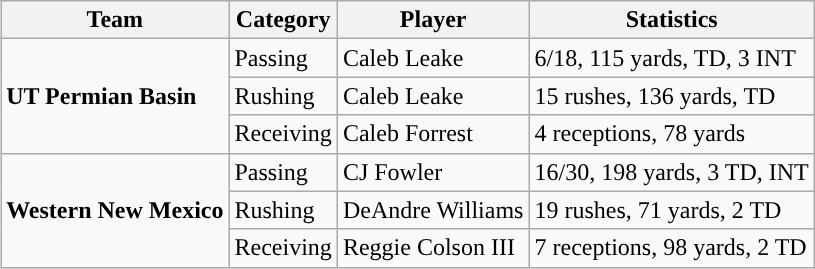<table class="wikitable" style="float: right;">
<tr>
<th>Team</th>
<th>Category</th>
<th>Player</th>
<th>Statistics</th>
</tr>
<tr>
<td rowspan=3><strong>UT Permian Basin</strong></td>
<td>Passing</td>
<td>Caleb Leake</td>
<td>6/18, 115 yards, TD, 3 INT</td>
</tr>
<tr>
<td>Rushing</td>
<td>Caleb Leake</td>
<td>15 rushes, 136 yards, TD</td>
</tr>
<tr>
<td>Receiving</td>
<td>Caleb Forrest</td>
<td>4 receptions, 78 yards</td>
</tr>
<tr>
<td rowspan=3><strong>Western New Mexico</strong></td>
<td>Passing</td>
<td>CJ Fowler</td>
<td>16/30, 198 yards, 3 TD, INT</td>
</tr>
<tr>
<td>Rushing</td>
<td>DeAndre Williams</td>
<td>19 rushes, 71 yards, 2 TD</td>
</tr>
<tr>
<td>Receiving</td>
<td>Reggie Colson III</td>
<td>7 receptions, 98 yards, 2 TD</td>
</tr>
</table>
